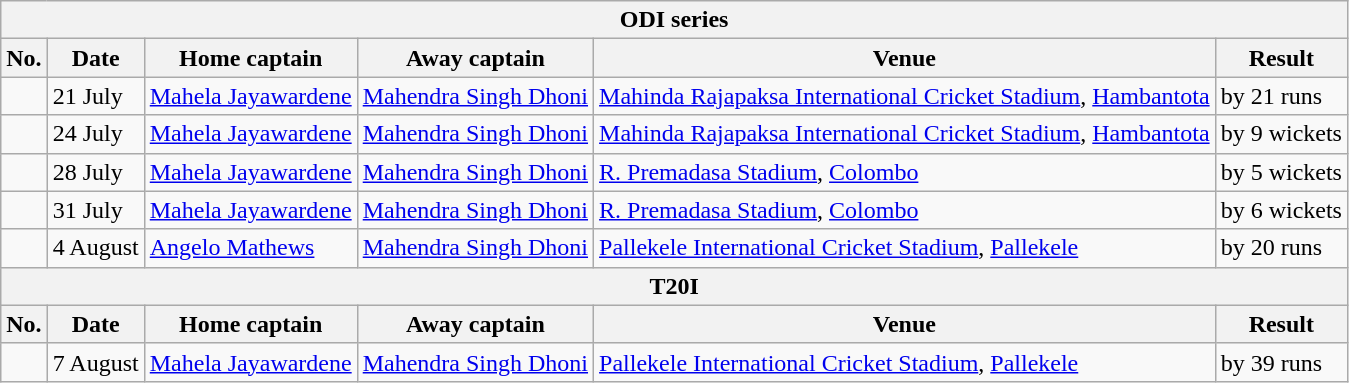<table class="wikitable">
<tr>
<th colspan="9">ODI series</th>
</tr>
<tr>
<th>No.</th>
<th>Date</th>
<th>Home captain</th>
<th>Away captain</th>
<th>Venue</th>
<th>Result</th>
</tr>
<tr>
<td></td>
<td>21 July</td>
<td><a href='#'>Mahela Jayawardene</a></td>
<td><a href='#'>Mahendra Singh Dhoni</a></td>
<td><a href='#'>Mahinda Rajapaksa International Cricket Stadium</a>, <a href='#'>Hambantota</a></td>
<td> by 21 runs</td>
</tr>
<tr>
<td></td>
<td>24 July</td>
<td><a href='#'>Mahela Jayawardene</a></td>
<td><a href='#'>Mahendra Singh Dhoni</a></td>
<td><a href='#'>Mahinda Rajapaksa International Cricket Stadium</a>, <a href='#'>Hambantota</a></td>
<td> by 9 wickets</td>
</tr>
<tr>
<td></td>
<td>28 July</td>
<td><a href='#'>Mahela Jayawardene</a></td>
<td><a href='#'>Mahendra Singh Dhoni</a></td>
<td><a href='#'>R. Premadasa Stadium</a>, <a href='#'>Colombo</a></td>
<td> by 5 wickets</td>
</tr>
<tr>
<td></td>
<td>31 July</td>
<td><a href='#'>Mahela Jayawardene</a></td>
<td><a href='#'>Mahendra Singh Dhoni</a></td>
<td><a href='#'>R. Premadasa Stadium</a>, <a href='#'>Colombo</a></td>
<td> by 6 wickets</td>
</tr>
<tr>
<td></td>
<td>4 August</td>
<td><a href='#'>Angelo Mathews</a></td>
<td><a href='#'>Mahendra Singh Dhoni</a></td>
<td><a href='#'>Pallekele International Cricket Stadium</a>, <a href='#'>Pallekele</a></td>
<td> by 20 runs</td>
</tr>
<tr>
<th colspan="9">T20I</th>
</tr>
<tr>
<th>No.</th>
<th>Date</th>
<th>Home captain</th>
<th>Away captain</th>
<th>Venue</th>
<th>Result</th>
</tr>
<tr>
<td></td>
<td>7 August</td>
<td><a href='#'>Mahela Jayawardene</a></td>
<td><a href='#'>Mahendra Singh Dhoni</a></td>
<td><a href='#'>Pallekele International Cricket Stadium</a>, <a href='#'>Pallekele</a></td>
<td> by 39 runs</td>
</tr>
</table>
